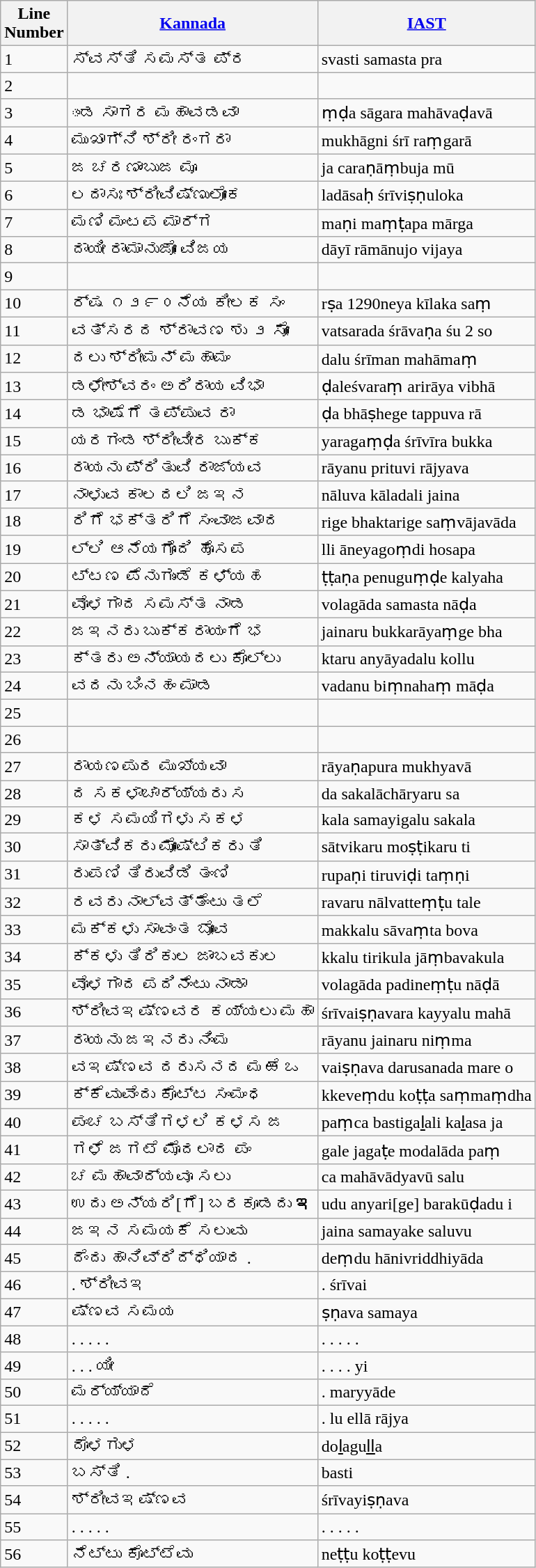<table class="wikitable">
<tr>
<th>Line<br>Number</th>
<th><a href='#'>Kannada</a></th>
<th><a href='#'>IAST</a></th>
</tr>
<tr>
<td>1</td>
<td>ಸ್ವಸ್ತಿ ಸಮಸ್ತ  ಪ್ರ</td>
<td>svasti samasta pra</td>
</tr>
<tr>
<td>2</td>
<td></td>
<td></td>
</tr>
<tr>
<td>3</td>
<td>ಂಡ ಸಾಗರ ಮಹಾವಡವಾ</td>
<td>ṃḍa sāgara mahāvaḍavā</td>
</tr>
<tr>
<td>4</td>
<td>ಮುಖಾಗ್ನಿ ಶ್ರೀ  ರಂಗರಾ</td>
<td>mukhāgni śrī raṃgarā</td>
</tr>
<tr>
<td>5</td>
<td>ಜ ಚರಣಾಂಬುಜ ಮೂ</td>
<td>ja caraṇāṃbuja mū</td>
</tr>
<tr>
<td>6</td>
<td>ಲದಾಸಃ ಶ್ರೀವಿಷ್ಣುಲೋಕ</td>
<td>ladāsaḥ śrīviṣṇuloka</td>
</tr>
<tr>
<td>7</td>
<td>ಮಣಿ ಮಂಟಪ ಮಾರ್ಗ</td>
<td>maṇi maṃṭapa mārga</td>
</tr>
<tr>
<td>8</td>
<td>ದಾಯೀ ರಾಮಾನುಜೋ ವಿಜಯ</td>
<td>dāyī rāmānujo vijaya</td>
</tr>
<tr>
<td>9</td>
<td></td>
<td></td>
</tr>
<tr>
<td>10</td>
<td>ರ್ಷ ೧೨೯೦ನೆಯ ಕೀಲಕ  ಸಂ</td>
<td>rṣa 1290neya kīlaka saṃ</td>
</tr>
<tr>
<td>11</td>
<td>ವತ್ಸರದ ಶ್ರಾವಣ ಶು  ೨ ಸೋ</td>
<td>vatsarada śrāvaṇa śu 2 so</td>
</tr>
<tr>
<td>12</td>
<td>ದಲು ಶ್ರೀಮನ್  ಮಹಾಮಂ</td>
<td>dalu śrīman mahāmaṃ</td>
</tr>
<tr>
<td>13</td>
<td>ಡಳೇಶ್ವರಂ ಅರಿರಾಯ  ವಿಭಾ</td>
<td>ḍaleśvaraṃ arirāya vibhā</td>
</tr>
<tr>
<td>14</td>
<td>ಡ ಭಾಷೆಗೆ ತಪ್ಪುವ  ರಾ</td>
<td>ḍa bhāṣhege tappuva rā</td>
</tr>
<tr>
<td>15</td>
<td>ಯರಗಂಡ ಶ್ರೀವೀರ ಬುಕ್ಕ</td>
<td>yaragaṃḍa śrīvīra bukka</td>
</tr>
<tr>
<td>16</td>
<td>ರಾಯನು ಪ್ರಿತುವಿ  ರಾಜ್ಯವ</td>
<td>rāyanu prituvi rājyava</td>
</tr>
<tr>
<td>17</td>
<td>ನಾಳುವ ಕಾಲದಲಿ ಜಇನ</td>
<td>nāluva kāladali jaina</td>
</tr>
<tr>
<td>18</td>
<td>ರಿಗೆ ಭಕ್ತರಿಗೆ  ಸಂವಾಜವಾದ</td>
<td>rige bhaktarige saṃvājavāda</td>
</tr>
<tr>
<td>19</td>
<td>ಲ್ಲಿ ಆನೆಯಗೊಂದಿ  ಹೊಸಪ</td>
<td>lli āneyagoṃdi hosapa</td>
</tr>
<tr>
<td>20</td>
<td>ಟ್ಟಣ ಪೆನುಗುಂಡೆ  ಕಳ್ಯಹ</td>
<td>ṭṭaṇa penuguṃḍe kalyaha</td>
</tr>
<tr>
<td>21</td>
<td>ವೊಳಗಾದ ಸಮಸ್ತ ನಾಡ</td>
<td>volagāda samasta nāḍa</td>
</tr>
<tr>
<td>22</td>
<td>ಜಇನರು ಬುಕ್ಕರಾಯಂಗೆ  ಭ</td>
<td>jainaru bukkarāyaṃge bha</td>
</tr>
<tr>
<td>23</td>
<td>ಕ್ತರು ಅನ್ಯಾಯದಲು  ಕೊಲ್ಲು</td>
<td>ktaru anyāyadalu kollu</td>
</tr>
<tr>
<td>24</td>
<td>ವದನು ಬಿಂನಹಂ ಮಾಡ</td>
<td>vadanu biṃnahaṃ māḍa</td>
</tr>
<tr>
<td>25</td>
<td></td>
<td></td>
</tr>
<tr>
<td>26</td>
<td></td>
<td></td>
</tr>
<tr>
<td>27</td>
<td>ರಾಯಣಪುರ ಮುಖ್ಯವಾ</td>
<td>rāyaṇapura mukhyavā</td>
</tr>
<tr>
<td>28</td>
<td>ದ ಸಕಳಾಚಾರ್ಯ್ಯರು ಸ</td>
<td>da sakalāchāryaru sa</td>
</tr>
<tr>
<td>29</td>
<td>ಕಳ ಸಮಯಿಗಳು ಸಕಳ</td>
<td>kala samayigalu sakala</td>
</tr>
<tr>
<td>30</td>
<td>ಸಾತ್ವಿಕರು  ಮೋಷ್ಟಿಕರು ತಿ</td>
<td>sātvikaru moṣṭikaru ti</td>
</tr>
<tr>
<td>31</td>
<td>ರುಪಣಿ ತಿರುವಿಡಿ  ತಂಣಿ</td>
<td>rupaṇi tiruviḍi taṃṇi</td>
</tr>
<tr>
<td>32</td>
<td>ರವರು ನಾಲ್ವತ್ತೆಂಟು  ತಲೆ</td>
<td>ravaru nālvatteṃṭu tale</td>
</tr>
<tr>
<td>33</td>
<td>ಮಕ್ಕಳು ಸಾವಂತ ಬೋವ</td>
<td>makkalu sāvaṃta bova</td>
</tr>
<tr>
<td>34</td>
<td>ಕ್ಕಳು ತಿರಿಕುಲ ಜಾಂಬವಕುಲ</td>
<td>kkalu tirikula jāṃbavakula</td>
</tr>
<tr>
<td>35</td>
<td>ವೊಳಗಾದ ಪದಿನೆಂಟು  ನಾಡಾ</td>
<td>volagāda padineṃṭu nāḍā</td>
</tr>
<tr>
<td>36</td>
<td>ಶ್ರೀವಇಷ್ಣವರ  ಕಯ್ಯಲು ಮಹಾ</td>
<td>śrīvaiṣṇavara kayyalu mahā</td>
</tr>
<tr>
<td>37</td>
<td>ರಾಯನು ಜಇನರು ನಿಂಮ</td>
<td>rāyanu jainaru niṃma</td>
</tr>
<tr>
<td>38</td>
<td>ವಇಷ್ಣವ ದರುಸನದ ಮಱೆ  ಒ</td>
<td>vaiṣṇava darusanada mare o</td>
</tr>
<tr>
<td>39</td>
<td>ಕ್ಕೆವುವೆಂದು ಕೊಟ್ಟ ಸಂಮಂಧ</td>
<td>kkeveṃdu koṭṭa saṃmaṃdha</td>
</tr>
<tr>
<td>40</td>
<td>ಪಂಚ ಬಸ್ತಿಗಳಲಿ  ಕಳಸ ಜ</td>
<td>paṃca bastigaḻali kaḻasa ja</td>
</tr>
<tr>
<td>41</td>
<td>ಗಳೆ ಜಗಟೆ ಮೊದಲಾದ  ಪಂ</td>
<td>gale jagaṭe modalāda paṃ</td>
</tr>
<tr>
<td>42</td>
<td>ಚ ಮಹಾವಾದ್ಯವೂ ಸಲು</td>
<td>ca mahāvādyavū salu</td>
</tr>
<tr>
<td>43</td>
<td>ಉದು ಅನ್ಯರಿ[ಗೆ]  ಬರಕೂಡದು <strong>ಇ</strong></td>
<td>udu anyari[ge] barakūḍadu i</td>
</tr>
<tr>
<td>44</td>
<td>ಜಇನ ಸಮಯಕೆ ಸಲುವು</td>
<td>jaina samayake saluvu</td>
</tr>
<tr>
<td>45</td>
<td>ದೆಂದು ಹಾನಿವ್ರಿದ್ಧಿಯಾದ .</td>
<td>deṃdu hānivriddhiyāda</td>
</tr>
<tr>
<td>46</td>
<td>. ಶ್ರೀವಇ</td>
<td>. śrīvai</td>
</tr>
<tr>
<td>47</td>
<td>ಷ್ಣವ ಸಮಯ</td>
<td>ṣṇava samaya</td>
</tr>
<tr>
<td>48</td>
<td>. . . . .</td>
<td>. . . . .</td>
</tr>
<tr>
<td>49</td>
<td>. . . ಯೀ</td>
<td>. . . . yi</td>
</tr>
<tr>
<td>50</td>
<td>ಮರ್ಯ್ಯಾದೆ</td>
<td>. maryyāde</td>
</tr>
<tr>
<td>51</td>
<td>. . . . .</td>
<td>. lu ellā rājya</td>
</tr>
<tr>
<td>52</td>
<td>ದೊಳಗುಳ</td>
<td>doḻaguḻḻa</td>
</tr>
<tr>
<td>53</td>
<td>ಬಸ್ತಿ .</td>
<td>basti</td>
</tr>
<tr>
<td>54</td>
<td>ಶ್ರೀವಇಷ್ಣವ</td>
<td>śrīvayiṣṇava</td>
</tr>
<tr>
<td>55</td>
<td>. . . . .</td>
<td>. . . . .</td>
</tr>
<tr>
<td>56</td>
<td>ನೆಟ್ಟು ಕೊಟ್ಟೆವು</td>
<td>neṭṭu koṭṭevu</td>
</tr>
</table>
